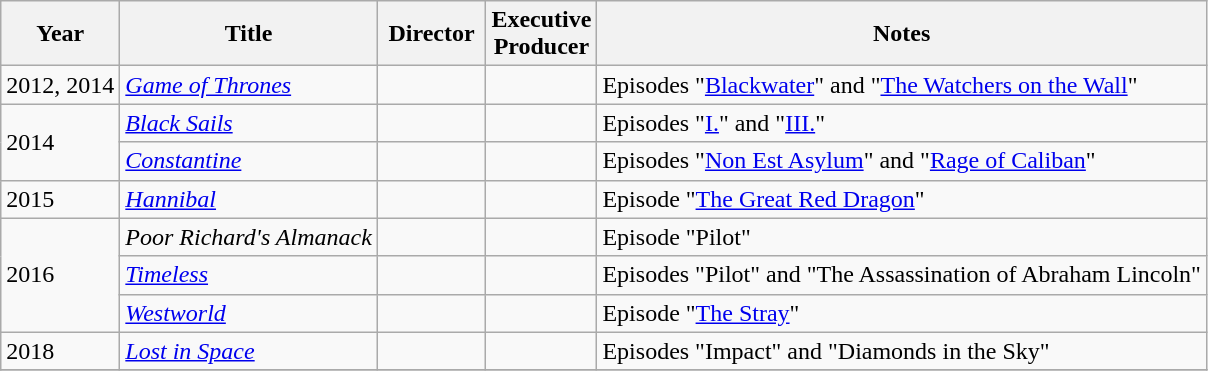<table class="wikitable">
<tr>
<th>Year</th>
<th>Title</th>
<th width="65">Director</th>
<th width="65">Executive<br>Producer</th>
<th>Notes</th>
</tr>
<tr>
<td>2012, 2014</td>
<td><em><a href='#'>Game of Thrones</a></em></td>
<td></td>
<td></td>
<td>Episodes "<a href='#'>Blackwater</a>" and "<a href='#'>The Watchers on the Wall</a>"</td>
</tr>
<tr>
<td rowspan="2">2014</td>
<td><em><a href='#'>Black Sails</a></em></td>
<td></td>
<td></td>
<td>Episodes "<a href='#'>I.</a>" and "<a href='#'>III.</a>"</td>
</tr>
<tr>
<td><em><a href='#'>Constantine</a></em></td>
<td></td>
<td></td>
<td>Episodes "<a href='#'>Non Est Asylum</a>" and "<a href='#'>Rage of Caliban</a>"</td>
</tr>
<tr>
<td>2015</td>
<td><em><a href='#'>Hannibal</a></em></td>
<td></td>
<td></td>
<td>Episode "<a href='#'>The Great Red Dragon</a>"</td>
</tr>
<tr>
<td rowspan="3">2016</td>
<td><em>Poor Richard's Almanack</em></td>
<td></td>
<td></td>
<td>Episode "Pilot"</td>
</tr>
<tr>
<td><em><a href='#'>Timeless</a></em></td>
<td></td>
<td></td>
<td>Episodes "Pilot" and "The Assassination of Abraham Lincoln"</td>
</tr>
<tr>
<td><em><a href='#'>Westworld</a></em></td>
<td></td>
<td></td>
<td>Episode "<a href='#'>The Stray</a>"</td>
</tr>
<tr>
<td>2018</td>
<td><em><a href='#'>Lost in Space</a></em></td>
<td></td>
<td></td>
<td>Episodes "Impact" and "Diamonds in the Sky"</td>
</tr>
<tr>
</tr>
</table>
